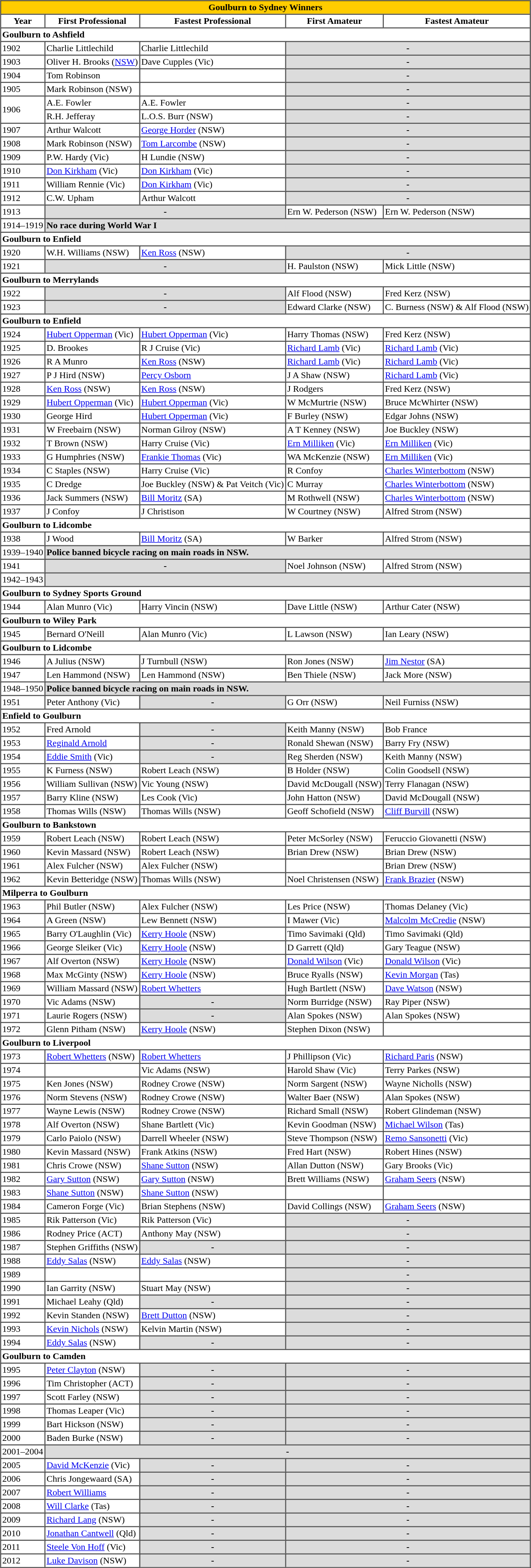<table border="1" cellpadding="2" cellspacing="0" style="margin:0.5em; ">
<tr>
<th colspan="5"  style="text-align:center; background:#fc0; "><span><strong>Goulburn to Sydney Winners</strong></span></th>
</tr>
<tr style="text-align: center">
</tr>
<tr>
<th>Year</th>
<th>First Professional</th>
<th>Fastest Professional</th>
<th>First Amateur</th>
<th>Fastest Amateur</th>
</tr>
<tr>
</tr>
<tr style="text-align: left">
<th colspan="5"><strong>Goulburn to Ashfield</strong></th>
</tr>
<tr>
<td>1902 </td>
<td>Charlie Littlechild</td>
<td>Charlie Littlechild</td>
<th colspan="2"  style="text-align:center; background:#DCDCDC; ">-</th>
</tr>
<tr>
<td>1903 </td>
<td>Oliver H. Brooks (<a href='#'>NSW</a>)</td>
<td>Dave Cupples (Vic)</td>
<th colspan="2"  style="text-align:center; background:#DCDCDC; ">-</th>
</tr>
<tr>
<td>1904 </td>
<td>Tom Robinson</td>
<td></td>
<th colspan="2"  style="text-align:center; background:#DCDCDC; ">-</th>
</tr>
<tr>
<td>1905 </td>
<td>Mark Robinson (NSW)</td>
<td></td>
<th colspan="2"  style="text-align:center; background:#DCDCDC; ">-</th>
</tr>
<tr>
<td rowspan="2">1906</td>
<td>A.E. Fowler </td>
<td>A.E. Fowler</td>
<th colspan="2"  style="text-align:center; background:#DCDCDC; ">-</th>
</tr>
<tr>
<td>R.H. Jefferay </td>
<td>L.O.S. Burr (NSW)</td>
<th colspan="2"  style="text-align:center; background:#DCDCDC; ">-</th>
</tr>
<tr>
<td>1907 </td>
<td>Arthur Walcott</td>
<td><a href='#'>George Horder</a> (NSW)</td>
<th colspan="2"  style="text-align:center; background:#DCDCDC; ">-</th>
</tr>
<tr>
<td>1908 </td>
<td>Mark Robinson (NSW)</td>
<td><a href='#'>Tom Larcombe</a> (NSW)</td>
<th colspan="2"  style="text-align:center; background:#DCDCDC; ">-</th>
</tr>
<tr>
<td>1909 </td>
<td>P.W. Hardy (Vic)</td>
<td>H Lundie (NSW)</td>
<th colspan="2"  style="text-align:center; background:#DCDCDC; ">-</th>
</tr>
<tr>
<td>1910 </td>
<td><a href='#'>Don Kirkham</a> (Vic)</td>
<td><a href='#'>Don Kirkham</a> (Vic)</td>
<th colspan="2"  style="text-align:center; background:#DCDCDC; ">-</th>
</tr>
<tr>
<td>1911 </td>
<td>William Rennie (Vic)</td>
<td><a href='#'>Don Kirkham</a> (Vic)</td>
<th colspan="2"  style="text-align:center; background:#DCDCDC; ">-</th>
</tr>
<tr>
<td>1912 </td>
<td>C.W. Upham</td>
<td>Arthur Walcott</td>
<th colspan="2"  style="text-align:center; background:#DCDCDC; ">-</th>
</tr>
<tr>
<td>1913 </td>
<th colspan="2"  style="text-align:center; background:#DCDCDC; ">-</th>
<td>Ern W. Pederson (NSW)</td>
<td>Ern W. Pederson (NSW)</td>
</tr>
<tr>
<td>1914–1919</td>
<th colspan="4"  style="text-align:left; background:#DCDCDC; "><span> <strong>No race during World War I</strong></span></th>
</tr>
<tr>
</tr>
<tr style="text-align: left">
<th colspan="5"><strong>Goulburn to Enfield</strong></th>
</tr>
<tr>
<td>1920 </td>
<td>W.H. Williams (NSW)</td>
<td><a href='#'>Ken Ross</a> (NSW)</td>
<th colspan="2"  style="text-align:center; background:#DCDCDC; ">-</th>
</tr>
<tr>
<td>1921 </td>
<th colspan="2"  style="text-align:center; background:#DCDCDC; ">-</th>
<td>H. Paulston (NSW)</td>
<td>Mick Little (NSW)</td>
</tr>
<tr>
</tr>
<tr style="text-align: left">
<th colspan="5"><strong>Goulburn to Merrylands</strong></th>
</tr>
<tr>
<td>1922 </td>
<th colspan="2"  style="text-align:center; background:#DCDCDC; ">-</th>
<td>Alf Flood (NSW)</td>
<td>Fred Kerz (NSW)</td>
</tr>
<tr>
<td>1923 </td>
<th colspan="2"  style="text-align:center; background:#DCDCDC; ">-</th>
<td>Edward Clarke (NSW)</td>
<td>C. Burness (NSW) & Alf Flood (NSW)</td>
</tr>
<tr>
</tr>
<tr style="text-align: left">
<th colspan="5"><strong>Goulburn to Enfield</strong></th>
</tr>
<tr>
<td>1924 </td>
<td><a href='#'>Hubert Opperman</a> (Vic)</td>
<td><a href='#'>Hubert Opperman</a> (Vic)</td>
<td>Harry Thomas (NSW)</td>
<td>Fred Kerz (NSW)</td>
</tr>
<tr>
<td>1925 </td>
<td>D. Brookes</td>
<td>R J Cruise (Vic)</td>
<td><a href='#'>Richard Lamb</a> (Vic)</td>
<td><a href='#'>Richard Lamb</a> (Vic)</td>
</tr>
<tr>
<td>1926 </td>
<td>R A Munro</td>
<td><a href='#'>Ken Ross</a> (NSW)</td>
<td><a href='#'>Richard Lamb</a> (Vic)</td>
<td><a href='#'>Richard Lamb</a> (Vic)</td>
</tr>
<tr>
<td>1927 </td>
<td>P J Hird (NSW)</td>
<td><a href='#'>Percy Osborn</a></td>
<td>J A Shaw (NSW)</td>
<td><a href='#'>Richard Lamb</a> (Vic)</td>
</tr>
<tr>
<td>1928 </td>
<td><a href='#'>Ken Ross</a> (NSW)</td>
<td><a href='#'>Ken Ross</a> (NSW)</td>
<td>J Rodgers</td>
<td>Fred Kerz (NSW)</td>
</tr>
<tr>
<td>1929 </td>
<td><a href='#'>Hubert Opperman</a> (Vic)</td>
<td><a href='#'>Hubert Opperman</a> (Vic)</td>
<td>W McMurtrie (NSW)</td>
<td>Bruce McWhirter (NSW)</td>
</tr>
<tr>
<td>1930 </td>
<td>George Hird</td>
<td><a href='#'>Hubert Opperman</a> (Vic)</td>
<td>F Burley (NSW)</td>
<td>Edgar Johns (NSW)</td>
</tr>
<tr>
<td>1931 </td>
<td>W Freebairn (NSW)</td>
<td>Norman Gilroy (NSW)</td>
<td>A T Kenney (NSW)</td>
<td>Joe Buckley (NSW)</td>
</tr>
<tr>
<td>1932 </td>
<td>T Brown (NSW)</td>
<td>Harry Cruise (Vic)</td>
<td><a href='#'>Ern Milliken</a> (Vic)</td>
<td><a href='#'>Ern Milliken</a> (Vic)</td>
</tr>
<tr>
<td>1933 </td>
<td>G Humphries (NSW)</td>
<td><a href='#'>Frankie Thomas</a> (Vic)</td>
<td>WA McKenzie (NSW)</td>
<td><a href='#'>Ern Milliken</a> (Vic)</td>
</tr>
<tr>
<td>1934 </td>
<td>C Staples (NSW)</td>
<td>Harry Cruise (Vic)</td>
<td>R Confoy</td>
<td><a href='#'>Charles Winterbottom</a> (NSW)</td>
</tr>
<tr>
<td>1935 </td>
<td>C Dredge</td>
<td>Joe Buckley (NSW) & Pat Veitch (Vic)</td>
<td>C Murray</td>
<td><a href='#'>Charles Winterbottom</a> (NSW)</td>
</tr>
<tr>
<td>1936 </td>
<td>Jack Summers (NSW)</td>
<td><a href='#'>Bill Moritz</a> (SA)</td>
<td>M Rothwell (NSW)</td>
<td><a href='#'>Charles Winterbottom</a> (NSW) </td>
</tr>
<tr>
<td>1937 </td>
<td>J Confoy</td>
<td>J Christison</td>
<td>W Courtney (NSW)</td>
<td>Alfred Strom (NSW)</td>
</tr>
<tr>
</tr>
<tr style="text-align: left">
<th colspan="5"><strong>Goulburn to Lidcombe</strong></th>
</tr>
<tr>
<td>1938 </td>
<td>J Wood</td>
<td><a href='#'>Bill Moritz</a> (SA)</td>
<td>W Barker</td>
<td>Alfred Strom (NSW)</td>
</tr>
<tr>
<td>1939–1940</td>
<th colspan="4"  style="text-align:left; background:#DCDCDC; "><span> <strong>Police banned bicycle racing on main roads in NSW.</strong></span></th>
</tr>
<tr>
<td>1941 </td>
<th colspan="2"  style="text-align:center; background:#DCDCDC; ">-</th>
<td>Noel Johnson (NSW)</td>
<td>Alfred Strom (NSW)</td>
</tr>
<tr>
<td>1942–1943</td>
<th colspan="4"  style="text-align:center; background:#DCDCDC; "></th>
</tr>
<tr>
</tr>
<tr style="text-align: left">
<th colspan="5"><strong>Goulburn to Sydney Sports Ground</strong></th>
</tr>
<tr>
<td>1944 </td>
<td>Alan Munro (Vic)</td>
<td>Harry Vincin (NSW)</td>
<td>Dave Little (NSW)</td>
<td>Arthur Cater (NSW)</td>
</tr>
<tr style="text-align: left">
<th colspan="5"><strong>Goulburn to Wiley Park</strong></th>
</tr>
<tr>
</tr>
<tr>
<td>1945 </td>
<td>Bernard O'Neill</td>
<td>Alan Munro (Vic)</td>
<td>L Lawson (NSW)</td>
<td>Ian Leary (NSW)</td>
</tr>
<tr>
</tr>
<tr style="text-align: left">
<th colspan="5"><strong>Goulburn to Lidcombe</strong></th>
</tr>
<tr>
<td>1946 </td>
<td>A Julius (NSW)</td>
<td>J Turnbull (NSW)</td>
<td>Ron Jones (NSW)</td>
<td><a href='#'>Jim Nestor</a> (SA)</td>
</tr>
<tr>
<td>1947 </td>
<td>Len Hammond (NSW)</td>
<td>Len Hammond (NSW)</td>
<td>Ben Thiele (NSW)</td>
<td>Jack More (NSW)</td>
</tr>
<tr>
<td>1948–1950</td>
<th colspan="4"  style="text-align:left; background:#DCDCDC; "><span><strong>Police banned bicycle racing on main roads in NSW.</strong></span></th>
</tr>
<tr>
<td>1951 </td>
<td>Peter Anthony (Vic)</td>
<th colspan="1"  style="text-align:center; background:#DCDCDC; ">-</th>
<td>G Orr (NSW)</td>
<td>Neil Furniss (NSW)</td>
</tr>
<tr>
</tr>
<tr style="text-align: left">
<th colspan="5"><strong>Enfield to Goulburn</strong></th>
</tr>
<tr>
<td>1952 </td>
<td>Fred Arnold</td>
<th colspan="1"  style="text-align:center; background:#DCDCDC; ">-</th>
<td>Keith Manny (NSW)</td>
<td>Bob France</td>
</tr>
<tr>
<td>1953 </td>
<td><a href='#'>Reginald Arnold</a></td>
<th colspan="1"  style="text-align:center; background:#DCDCDC; ">-</th>
<td>Ronald Shewan (NSW)</td>
<td>Barry Fry (NSW)</td>
</tr>
<tr>
<td>1954 </td>
<td><a href='#'>Eddie Smith</a> (Vic)</td>
<th colspan="1"  style="text-align:center; background:#DCDCDC; ">-</th>
<td>Reg Sherden (NSW)</td>
<td>Keith Manny (NSW)</td>
</tr>
<tr>
<td>1955</td>
<td>K Furness (NSW)</td>
<td>Robert Leach (NSW)</td>
<td>B Holder (NSW)</td>
<td>Colin Goodsell (NSW)</td>
</tr>
<tr>
<td>1956</td>
<td>William Sullivan (NSW)</td>
<td>Vic Young (NSW)</td>
<td>David McDougall (NSW)</td>
<td>Terry Flanagan (NSW)</td>
</tr>
<tr>
<td>1957</td>
<td>Barry Kline (NSW)</td>
<td>Les Cook (Vic)</td>
<td>John Hatton (NSW)</td>
<td>David McDougall (NSW)</td>
</tr>
<tr>
<td>1958</td>
<td>Thomas Wills (NSW)</td>
<td>Thomas Wills (NSW)</td>
<td>Geoff Schofield (NSW)</td>
<td><a href='#'>Cliff Burvill</a> (NSW)</td>
</tr>
<tr>
</tr>
<tr style="text-align: left">
<th colspan="5"><strong>Goulburn to Bankstown</strong></th>
</tr>
<tr>
<td>1959</td>
<td>Robert Leach (NSW)</td>
<td>Robert Leach (NSW)</td>
<td>Peter McSorley (NSW)</td>
<td>Feruccio Giovanetti (NSW)</td>
</tr>
<tr>
<td>1960</td>
<td>Kevin Massard (NSW)</td>
<td>Robert Leach (NSW)</td>
<td>Brian Drew (NSW)</td>
<td>Brian Drew (NSW)</td>
</tr>
<tr>
<td>1961</td>
<td>Alex Fulcher (NSW)</td>
<td>Alex Fulcher (NSW)</td>
<td></td>
<td>Brian Drew (NSW)</td>
</tr>
<tr>
<td>1962</td>
<td>Kevin Betteridge (NSW)</td>
<td>Thomas Wills (NSW)</td>
<td>Noel Christensen (NSW)</td>
<td><a href='#'>Frank Brazier</a> (NSW)</td>
</tr>
<tr>
</tr>
<tr style="text-align: left">
<th colspan="5"><strong> Milperra to Goulburn</strong></th>
</tr>
<tr>
<td>1963</td>
<td>Phil Butler (NSW)</td>
<td>Alex Fulcher (NSW)</td>
<td>Les Price (NSW)</td>
<td>Thomas Delaney (Vic)</td>
</tr>
<tr>
<td>1964</td>
<td>A Green (NSW)</td>
<td>Lew Bennett (NSW)</td>
<td>I Mawer (Vic)</td>
<td><a href='#'>Malcolm McCredie</a> (NSW)</td>
</tr>
<tr>
<td>1965</td>
<td>Barry O'Laughlin (Vic)</td>
<td><a href='#'>Kerry Hoole</a> (NSW)</td>
<td>Timo Savimaki (Qld)</td>
<td>Timo Savimaki (Qld)</td>
</tr>
<tr>
<td>1966</td>
<td>George Sleiker (Vic)</td>
<td><a href='#'>Kerry Hoole</a> (NSW)</td>
<td>D Garrett (Qld)</td>
<td>Gary Teague (NSW)</td>
</tr>
<tr>
<td>1967</td>
<td>Alf Overton (NSW)</td>
<td><a href='#'>Kerry Hoole</a> (NSW)</td>
<td><a href='#'>Donald Wilson</a> (Vic)</td>
<td><a href='#'>Donald Wilson</a> (Vic)</td>
</tr>
<tr>
<td>1968</td>
<td>Max McGinty (NSW)</td>
<td><a href='#'>Kerry Hoole</a> (NSW)</td>
<td>Bruce Ryalls (NSW)</td>
<td><a href='#'>Kevin Morgan</a> (Tas)</td>
</tr>
<tr>
<td>1969</td>
<td>William Massard (NSW)</td>
<td><a href='#'>Robert Whetters</a></td>
<td>Hugh Bartlett (NSW)</td>
<td><a href='#'>Dave Watson</a> (NSW)</td>
</tr>
<tr>
<td>1970</td>
<td>Vic Adams (NSW)</td>
<th colspan="1"  style="text-align:center; background:#DCDCDC; ">-</th>
<td>Norm Burridge (NSW)</td>
<td>Ray Piper (NSW)</td>
</tr>
<tr>
<td>1971</td>
<td>Laurie Rogers (NSW)</td>
<th colspan="1"  style="text-align:center; background:#DCDCDC; ">-</th>
<td>Alan Spokes (NSW)</td>
<td>Alan Spokes (NSW)</td>
</tr>
<tr>
<td>1972</td>
<td>Glenn Pitham (NSW)</td>
<td><a href='#'>Kerry Hoole</a> (NSW)</td>
<td>Stephen Dixon (NSW)</td>
<td></td>
</tr>
<tr>
</tr>
<tr style="text-align: left">
<th colspan="5"><strong>Goulburn to Liverpool</strong></th>
</tr>
<tr>
<td>1973</td>
<td><a href='#'>Robert Whetters</a> (NSW)</td>
<td><a href='#'>Robert Whetters</a></td>
<td>J Phillipson (Vic)</td>
<td><a href='#'>Richard Paris</a> (NSW)</td>
</tr>
<tr>
<td>1974</td>
<td></td>
<td>Vic Adams (NSW)</td>
<td>Harold Shaw (Vic)</td>
<td>Terry Parkes (NSW)</td>
</tr>
<tr>
<td>1975</td>
<td>Ken Jones (NSW)</td>
<td>Rodney Crowe (NSW)</td>
<td>Norm Sargent (NSW)</td>
<td>Wayne Nicholls (NSW)</td>
</tr>
<tr>
<td>1976</td>
<td>Norm Stevens (NSW)</td>
<td>Rodney Crowe (NSW)</td>
<td>Walter Baer (NSW)</td>
<td>Alan Spokes (NSW)</td>
</tr>
<tr>
<td>1977</td>
<td>Wayne Lewis (NSW)</td>
<td>Rodney Crowe (NSW)</td>
<td>Richard Small (NSW)</td>
<td>Robert Glindeman (NSW)</td>
</tr>
<tr>
<td>1978</td>
<td>Alf Overton (NSW)</td>
<td>Shane Bartlett (Vic)</td>
<td>Kevin Goodman (NSW)</td>
<td><a href='#'>Michael Wilson</a> (Tas)</td>
</tr>
<tr>
<td>1979</td>
<td>Carlo Paiolo (NSW)</td>
<td>Darrell Wheeler (NSW)</td>
<td>Steve Thompson (NSW)</td>
<td><a href='#'>Remo Sansonetti</a> (Vic)</td>
</tr>
<tr>
<td>1980</td>
<td>Kevin Massard (NSW)</td>
<td>Frank Atkins (NSW)</td>
<td>Fred Hart (NSW)</td>
<td>Robert Hines (NSW)</td>
</tr>
<tr>
<td>1981</td>
<td>Chris Crowe (NSW)</td>
<td><a href='#'>Shane Sutton</a> (NSW)</td>
<td>Allan Dutton (NSW)</td>
<td>Gary Brooks (Vic)</td>
</tr>
<tr>
<td>1982</td>
<td><a href='#'>Gary Sutton</a> (NSW)</td>
<td><a href='#'>Gary Sutton</a> (NSW)</td>
<td>Brett Williams (NSW)</td>
<td><a href='#'>Graham Seers</a> (NSW)</td>
</tr>
<tr>
<td>1983</td>
<td><a href='#'>Shane Sutton</a> (NSW)</td>
<td><a href='#'>Shane Sutton</a> (NSW)</td>
<td></td>
<td></td>
</tr>
<tr>
<td>1984</td>
<td>Cameron Forge (Vic)</td>
<td>Brian Stephens (NSW)</td>
<td>David Collings (NSW)</td>
<td><a href='#'>Graham Seers</a> (NSW)</td>
</tr>
<tr>
<td>1985</td>
<td>Rik Patterson (Vic)</td>
<td>Rik Patterson (Vic)</td>
<th colspan="2"  style="text-align:center; background:#DCDCDC; ">-</th>
</tr>
<tr>
<td>1986</td>
<td>Rodney Price (ACT)</td>
<td>Anthony May (NSW)</td>
<th colspan="2"  style="text-align:center; background:#DCDCDC; ">-</th>
</tr>
<tr>
<td>1987</td>
<td>Stephen Griffiths (NSW)</td>
<th style="text-align:center; background:#DCDCDC; ">-</th>
<th colspan="2"  style="text-align:center; background:#DCDCDC; ">-</th>
</tr>
<tr>
<td>1988</td>
<td><a href='#'>Eddy Salas</a> (NSW)</td>
<td><a href='#'>Eddy Salas</a> (NSW)</td>
<th colspan="2"  style="text-align:center; background:#DCDCDC; ">-</th>
</tr>
<tr>
<td>1989</td>
<td></td>
<td></td>
<th colspan="2"  style="text-align:center; background:#DCDCDC; ">-</th>
</tr>
<tr>
<td>1990</td>
<td>Ian Garrity (NSW)</td>
<td>Stuart May (NSW)</td>
<th colspan="2"  style="text-align:center; background:#DCDCDC; ">-</th>
</tr>
<tr>
<td>1991 </td>
<td>Michael Leahy (Qld)</td>
<th style="text-align:center; background:#DCDCDC; ">-</th>
<th colspan="2"  style="text-align:center; background:#DCDCDC; ">-</th>
</tr>
<tr>
<td>1992 </td>
<td>Kevin Standen (NSW)</td>
<td><a href='#'>Brett Dutton</a> (NSW)</td>
<th colspan="2"  style="text-align:center; background:#DCDCDC; ">-</th>
</tr>
<tr>
<td>1993 </td>
<td><a href='#'>Kevin Nichols</a> (NSW)</td>
<td>Kelvin Martin (NSW)</td>
<th colspan="2"  style="text-align:center; background:#DCDCDC; ">-</th>
</tr>
<tr>
<td>1994</td>
<td><a href='#'>Eddy Salas</a> (NSW)</td>
<th style="text-align:center; background:#DCDCDC; ">-</th>
<th colspan="2"  style="text-align:center; background:#DCDCDC; ">-</th>
</tr>
<tr>
</tr>
<tr style="text-align: left">
<th colspan="5"><strong>Goulburn to Camden</strong></th>
</tr>
<tr>
<td>1995 </td>
<td><a href='#'>Peter Clayton</a> (NSW)</td>
<th style="text-align:center; background:#DCDCDC; ">-</th>
<th colspan="2"  style="text-align:center; background:#DCDCDC; ">-</th>
</tr>
<tr>
<td>1996</td>
<td>Tim Christopher (ACT)</td>
<th style="text-align:center; background:#DCDCDC; ">-</th>
<th colspan="2"  style="text-align:center; background:#DCDCDC; ">-</th>
</tr>
<tr>
<td>1997</td>
<td>Scott Farley (NSW)</td>
<th style="text-align:center; background:#DCDCDC; ">-</th>
<th colspan="2"  style="text-align:center; background:#DCDCDC; ">-</th>
</tr>
<tr>
<td>1998</td>
<td>Thomas Leaper (Vic)</td>
<th style="text-align:center; background:#DCDCDC; ">-</th>
<th colspan="2"  style="text-align:center; background:#DCDCDC; ">-</th>
</tr>
<tr>
<td>1999</td>
<td>Bart Hickson (NSW)</td>
<th style="text-align:center; background:#DCDCDC; ">-</th>
<th colspan="2"  style="text-align:center; background:#DCDCDC; ">-</th>
</tr>
<tr>
<td>2000 </td>
<td>Baden Burke (NSW)</td>
<th style="text-align:center; background:#DCDCDC; ">-</th>
<th colspan="2"  style="text-align:center; background:#DCDCDC; ">-</th>
</tr>
<tr>
<td>2001–2004</td>
<th colspan="4"  style="text-align:center; background:#DCDCDC; ">-</th>
</tr>
<tr>
<td>2005 </td>
<td><a href='#'>David McKenzie</a> (Vic)</td>
<th style="text-align:center; background:#DCDCDC; ">-</th>
<th colspan="2"  style="text-align:center; background:#DCDCDC; ">-</th>
</tr>
<tr>
<td>2006 </td>
<td>Chris Jongewaard (SA)</td>
<th style="text-align:center; background:#DCDCDC; ">-</th>
<th colspan="2"  style="text-align:center; background:#DCDCDC; ">-</th>
</tr>
<tr>
<td>2007 </td>
<td><a href='#'>Robert Williams</a></td>
<th style="text-align:center; background:#DCDCDC; ">-</th>
<th colspan="2"  style="text-align:center; background:#DCDCDC; ">-</th>
</tr>
<tr>
<td>2008 </td>
<td><a href='#'>Will Clarke</a> (Tas)</td>
<th style="text-align:center; background:#DCDCDC; ">-</th>
<th colspan="2"  style="text-align:center; background:#DCDCDC; ">-</th>
</tr>
<tr>
<td>2009 </td>
<td><a href='#'>Richard Lang</a> (NSW)</td>
<th style="text-align:center; background:#DCDCDC; ">-</th>
<th colspan="2"  style="text-align:center; background:#DCDCDC; ">-</th>
</tr>
<tr>
<td>2010 </td>
<td><a href='#'>Jonathan Cantwell</a> (Qld)</td>
<th style="text-align:center; background:#DCDCDC; ">-</th>
<th colspan="2"  style="text-align:center; background:#DCDCDC; ">-</th>
</tr>
<tr>
<td>2011 </td>
<td><a href='#'>Steele Von Hoff</a> (Vic)</td>
<th style="text-align:center; background:#DCDCDC; ">-</th>
<th colspan="2"  style="text-align:center; background:#DCDCDC; ">-</th>
</tr>
<tr>
<td>2012 </td>
<td><a href='#'>Luke Davison</a> (NSW)</td>
<th style="text-align:center; background:#DCDCDC; ">-</th>
<th colspan="2"  style="text-align:center; background:#DCDCDC; ">-</th>
</tr>
<tr>
</tr>
</table>
